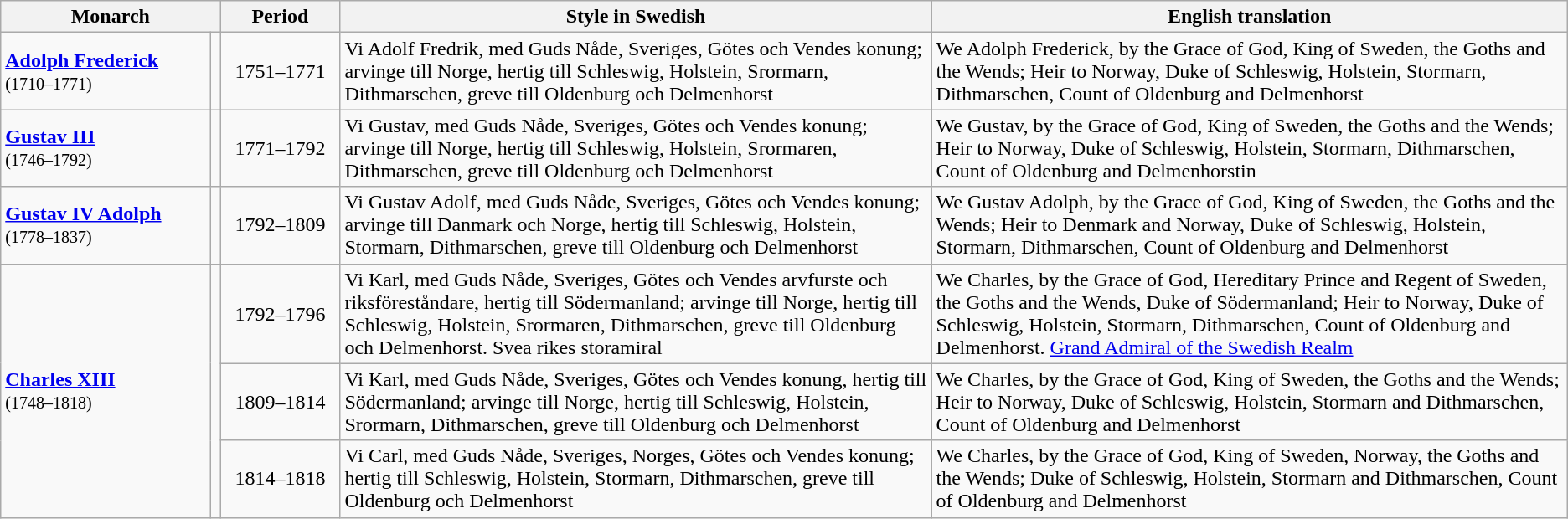<table class="wikitable">
<tr>
<th colspan="2">Monarch</th>
<th style="width:5.5em;text-align:center;">Period</th>
<th>Style in Swedish</th>
<th>English translation</th>
</tr>
<tr>
<td style="width:10em;"><strong><a href='#'>Adolph Frederick</a></strong><br><small>(1710–1771)</small></td>
<td></td>
<td style="text-align:center;">1751–1771</td>
<td>Vi Adolf Fredrik, med Guds Nåde, Sveriges, Götes och Vendes konung; arvinge till Norge, hertig till Schleswig, Holstein, Srormarn, Dithmarschen, greve till Oldenburg och Delmenhorst</td>
<td>We Adolph Frederick, by the Grace of God, King of Sweden, the Goths and the Wends; Heir to Norway, Duke of Schleswig, Holstein, Stormarn, Dithmarschen, Count of Oldenburg and Delmenhorst</td>
</tr>
<tr>
<td><strong><a href='#'>Gustav III</a></strong><br><small>(1746–1792)</small></td>
<td></td>
<td style="text-align:center;">1771–1792</td>
<td>Vi Gustav, med Guds Nåde, Sveriges, Götes och Vendes konung; arvinge till Norge, hertig till Schleswig, Holstein, Srormaren, Dithmarschen, greve till Oldenburg och Delmenhorst</td>
<td>We Gustav, by the Grace of God, King of Sweden, the Goths and the Wends; Heir to Norway, Duke of Schleswig, Holstein, Stormarn, Dithmarschen, Count of Oldenburg and Delmenhorstin</td>
</tr>
<tr>
<td><strong><a href='#'>Gustav IV Adolph</a></strong><br><small>(1778–1837)</small></td>
<td></td>
<td style="text-align:center;">1792–1809</td>
<td>Vi Gustav Adolf, med Guds Nåde, Sveriges, Götes och Vendes konung; arvinge till Danmark och Norge, hertig till Schleswig, Holstein, Stormarn, Dithmarschen, greve till Oldenburg och Delmenhorst</td>
<td>We Gustav Adolph, by the Grace of God, King of Sweden, the Goths and the Wends; Heir to Denmark and Norway, Duke of Schleswig, Holstein, Stormarn, Dithmarschen, Count of Oldenburg and Delmenhorst</td>
</tr>
<tr>
<td rowspan="3"><strong><a href='#'>Charles XIII</a></strong><br><small>(1748–1818)</small></td>
<td rowspan="3"></td>
<td style="text-align:center;">1792–1796</td>
<td>Vi Karl, med Guds Nåde, Sveriges, Götes och Vendes arvfurste och riksföreståndare, hertig till Södermanland; arvinge till Norge, hertig till Schleswig, Holstein, Srormaren, Dithmarschen, greve till Oldenburg och Delmenhorst. Svea rikes storamiral</td>
<td>We Charles, by the Grace of God, Hereditary Prince and Regent of Sweden, the Goths and the Wends, Duke of Södermanland; Heir to Norway, Duke of Schleswig, Holstein, Stormarn, Dithmarschen, Count of Oldenburg and Delmenhorst. <a href='#'>Grand Admiral of the Swedish Realm</a></td>
</tr>
<tr>
<td style="text-align:center;">1809–1814</td>
<td>Vi Karl, med Guds Nåde, Sveriges, Götes och Vendes konung, hertig till Södermanland; arvinge till Norge, hertig till Schleswig, Holstein, Srormarn, Dithmarschen, greve till Oldenburg och Delmenhorst</td>
<td>We Charles, by the Grace of God, King of Sweden, the Goths and the Wends; Heir to Norway, Duke of Schleswig, Holstein, Stormarn and Dithmarschen, Count of Oldenburg and Delmenhorst</td>
</tr>
<tr>
<td style="text-align:center;">1814–1818</td>
<td>Vi Carl, med Guds Nåde, Sveriges, Norges, Götes och Vendes konung; hertig till Schleswig, Holstein, Stormarn, Dithmarschen, greve till Oldenburg och Delmenhorst</td>
<td>We Charles, by the Grace of God, King of Sweden, Norway, the Goths and the Wends; Duke of Schleswig, Holstein, Stormarn and Dithmarschen, Count of Oldenburg and Delmenhorst</td>
</tr>
</table>
